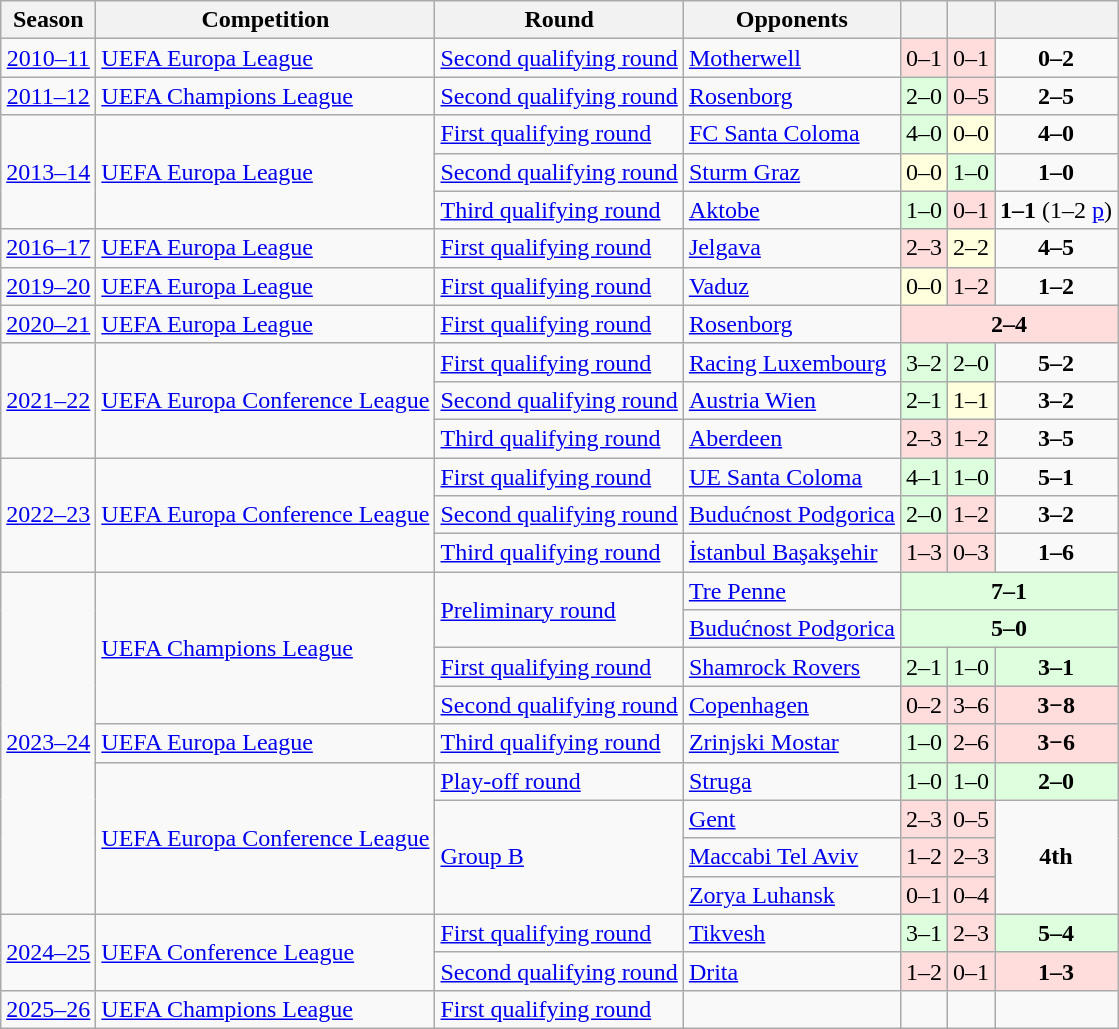<table class="wikitable" style="text-align:center">
<tr>
<th>Season</th>
<th>Competition</th>
<th>Round</th>
<th>Opponents</th>
<th></th>
<th></th>
<th></th>
</tr>
<tr>
<td><a href='#'>2010–11</a></td>
<td align=left><a href='#'>UEFA Europa League</a></td>
<td align=left><a href='#'>Second qualifying round</a></td>
<td align=left> <a href='#'>Motherwell</a></td>
<td bgcolor="#ffdddd" style="text-align:center;">0–1</td>
<td bgcolor="#ffdddd" style="text-align:center;">0–1</td>
<td><strong>0–2</strong></td>
</tr>
<tr>
<td><a href='#'>2011–12</a></td>
<td align=left><a href='#'>UEFA Champions League</a></td>
<td align=left><a href='#'>Second qualifying round</a></td>
<td align=left> <a href='#'>Rosenborg</a></td>
<td bgcolor="#ddffdd" style="text-align:center;">2–0</td>
<td bgcolor="#ffdddd" style="text-align:center;">0–5</td>
<td><strong>2–5</strong></td>
</tr>
<tr>
<td rowspan=3><a href='#'>2013–14</a></td>
<td align=left rowspan=3><a href='#'>UEFA Europa League</a></td>
<td align=left><a href='#'>First qualifying round</a></td>
<td align=left> <a href='#'>FC Santa Coloma</a></td>
<td bgcolor="#ddffdd" style="text-align:center;">4–0</td>
<td bgcolor="#ffffdd" style="text-align:center;">0–0</td>
<td><strong>4–0</strong></td>
</tr>
<tr>
<td align=left><a href='#'>Second qualifying round</a></td>
<td align=left> <a href='#'>Sturm Graz</a></td>
<td bgcolor="#ffffdd" style="text-align:center;">0–0</td>
<td bgcolor="#ddffdd" style="text-align:center;">1–0</td>
<td><strong>1–0</strong></td>
</tr>
<tr>
<td align=left><a href='#'>Third qualifying round</a></td>
<td align=left> <a href='#'>Aktobe</a></td>
<td bgcolor="#ddffdd" style="text-align:center;">1–0</td>
<td bgcolor="#ffdddd" style="text-align:center;">0–1</td>
<td><strong>1–1</strong> (1–2 <a href='#'>p</a>)</td>
</tr>
<tr>
<td><a href='#'>2016–17</a></td>
<td align=left><a href='#'>UEFA Europa League</a></td>
<td align=left><a href='#'>First qualifying round</a></td>
<td align=left> <a href='#'>Jelgava</a></td>
<td bgcolor="#ffdddd" style="text-align:center;">2–3</td>
<td bgcolor="#ffffdd" style="text-align:center;">2–2</td>
<td><strong>4–5</strong></td>
</tr>
<tr>
<td><a href='#'>2019–20</a></td>
<td align=left><a href='#'>UEFA Europa League</a></td>
<td align=left><a href='#'>First qualifying round</a></td>
<td align=left> <a href='#'>Vaduz</a></td>
<td bgcolor="#ffffdd" style="text-align:center;">0–0</td>
<td bgcolor="#ffdddd" style="text-align:center;">1–2</td>
<td><strong>1–2</strong></td>
</tr>
<tr>
<td><a href='#'>2020–21</a></td>
<td align=left><a href='#'>UEFA Europa League</a></td>
<td align=left><a href='#'>First qualifying round</a></td>
<td align=left> <a href='#'>Rosenborg</a></td>
<td colspan=3 bgcolor="#ffdddd" style="text-align:center;"><strong>2–4</strong></td>
</tr>
<tr>
<td rowspan=3><a href='#'>2021–22</a></td>
<td align=left rowspan=3><a href='#'>UEFA Europa Conference League</a></td>
<td align=left><a href='#'>First qualifying round</a></td>
<td align=left> <a href='#'>Racing Luxembourg</a></td>
<td bgcolor="#ddffdd" style="text-align:center;">3–2</td>
<td bgcolor="#ddffdd" style="text-align:center;">2–0</td>
<td><strong>5–2</strong></td>
</tr>
<tr>
<td align=left><a href='#'>Second qualifying round</a></td>
<td align=left> <a href='#'>Austria Wien</a></td>
<td bgcolor="#ddffdd" style="text-align:center;">2–1</td>
<td bgcolor="#ffffdd" style="text-align:center;">1–1</td>
<td><strong>3–2</strong></td>
</tr>
<tr>
<td align=left><a href='#'>Third qualifying round</a></td>
<td align=left> <a href='#'>Aberdeen</a></td>
<td bgcolor="#ffdddd" style="text-align:center;">2–3</td>
<td bgcolor="#ffdddd" style="text-align:center;">1–2</td>
<td><strong>3–5</strong></td>
</tr>
<tr>
<td rowspan=3><a href='#'>2022–23</a></td>
<td align=left rowspan=3><a href='#'>UEFA Europa Conference League</a></td>
<td align=left><a href='#'>First qualifying round</a></td>
<td align=left> <a href='#'>UE Santa Coloma</a></td>
<td bgcolor="#ddffdd" style="text-align:center;">4–1</td>
<td bgcolor="#ddffdd" style="text-align:center;">1–0</td>
<td><strong>5–1</strong></td>
</tr>
<tr>
<td align=left><a href='#'>Second qualifying round</a></td>
<td align=left> <a href='#'>Budućnost Podgorica</a></td>
<td bgcolor="#ddffdd" style="text-align:center;">2–0</td>
<td bgcolor="#ffdddd" style="text-align:center;">1–2</td>
<td><strong>3–2</strong></td>
</tr>
<tr>
<td align=left><a href='#'>Third qualifying round</a></td>
<td align=left> <a href='#'>İstanbul Başakşehir</a></td>
<td bgcolor="#ffdddd" style="text-align:center;">1–3</td>
<td bgcolor="#ffdddd" style="text-align:center;">0–3</td>
<td><strong>1–6</strong></td>
</tr>
<tr>
<td rowspan=9><a href='#'>2023–24</a></td>
<td align=left rowspan=4><a href='#'>UEFA Champions League</a></td>
<td align=left rowspan=2><a href='#'>Preliminary round</a></td>
<td align=left> <a href='#'>Tre Penne</a></td>
<td bgcolor="#ddffdd" style="text-align:center;" colspan="3"><strong>7–1</strong></td>
</tr>
<tr>
<td align=left> <a href='#'>Budućnost Podgorica</a></td>
<td bgcolor="#ddffdd" style="text-align:center;" colspan="3"><strong>5–0</strong></td>
</tr>
<tr>
<td align=left><a href='#'>First qualifying round</a></td>
<td align=left> <a href='#'>Shamrock Rovers</a></td>
<td bgcolor="#ddffdd" style="text-align:center;">2–1</td>
<td bgcolor="#ddffdd" style="text-align:center;">1–0</td>
<td bgcolor="#ddffdd" style="text-align:center;"><strong>3–1</strong></td>
</tr>
<tr>
<td align=left><a href='#'>Second qualifying round</a></td>
<td align=left> <a href='#'>Copenhagen</a></td>
<td bgcolor="#ffdddd" style="text-align:center;">0–2</td>
<td bgcolor="#ffdddd" style="text-align:center;">3–6</td>
<td bgcolor="#ffdddd" style="text-align:center;"><strong>3−8</strong></td>
</tr>
<tr>
<td align=left><a href='#'>UEFA Europa League</a></td>
<td align=left><a href='#'>Third qualifying round</a></td>
<td align=left> <a href='#'>Zrinjski Mostar</a></td>
<td bgcolor="#ddffdd" style="text-align:center;">1–0</td>
<td bgcolor="#ffdddd" style="text-align:center;">2–6</td>
<td bgcolor="#ffdddd" style="text-align:center;"><strong>3−6</strong></td>
</tr>
<tr>
<td align=left rowspan=4><a href='#'>UEFA Europa Conference League</a></td>
<td align=left><a href='#'>Play-off round</a></td>
<td align=left> <a href='#'>Struga</a></td>
<td bgcolor="#ddffdd" style="text-align:center;">1–0</td>
<td bgcolor="#ddffdd" style="text-align:center;">1–0</td>
<td bgcolor="#ddffdd" style="text-align:center;"><strong>2–0</strong></td>
</tr>
<tr>
<td align=left rowspan=3><a href='#'>Group B</a></td>
<td align=left> <a href='#'>Gent</a></td>
<td bgcolor="#ffdddd" style="text-align:center;">2–3</td>
<td bgcolor="#ffdddd" style="text-align:center;">0–5</td>
<td rowspan=3><strong>4th</strong></td>
</tr>
<tr>
<td align=left> <a href='#'>Maccabi Tel Aviv</a></td>
<td bgcolor="#ffdddd" style="text-align:center;">1–2</td>
<td bgcolor="#ffdddd" style="text-align:center;">2–3</td>
</tr>
<tr>
<td align=left> <a href='#'>Zorya Luhansk</a></td>
<td bgcolor="#ffdddd" style="text-align:center;">0–1</td>
<td bgcolor="#ffdddd" style="text-align:center;">0–4</td>
</tr>
<tr>
<td rowspan=2><a href='#'>2024–25</a></td>
<td align=left  rowspan=2><a href='#'>UEFA Conference League</a></td>
<td align=left><a href='#'>First qualifying round</a></td>
<td align=left> <a href='#'>Tikvesh</a></td>
<td bgcolor="#ddffdd" style="text-align:center;">3–1</td>
<td bgcolor="#ffdddd" style="text-align:center;">2–3</td>
<td bgcolor="#ddffdd" style="text-align:center;"><strong>5–4</strong></td>
</tr>
<tr>
<td align=left><a href='#'>Second qualifying round</a></td>
<td align=left> <a href='#'>Drita</a></td>
<td bgcolor="#ffdddd" style="text-align:center;">1–2</td>
<td bgcolor="#ffdddd" style="text-align:center;">0–1</td>
<td bgcolor="#ffdddd" style="text-align:center;"><strong>1–3</strong></td>
</tr>
<tr>
<td><a href='#'>2025–26</a></td>
<td align=left><a href='#'>UEFA Champions League</a></td>
<td align=left><a href='#'>First qualifying round</a></td>
<td align=left></td>
<td style="text-align:center;"></td>
<td style="text-align:center;"></td>
<td style="text-align:center;"></td>
</tr>
</table>
